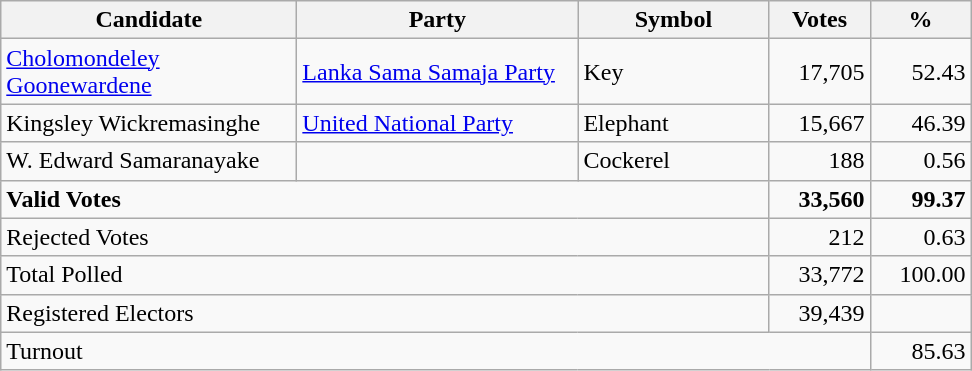<table class="wikitable" border="1" style="text-align:right;">
<tr>
<th align=left width="190">Candidate</th>
<th align=left width="180">Party</th>
<th align=left width="120">Symbol</th>
<th align=left width="60">Votes</th>
<th align=left width="60">%</th>
</tr>
<tr>
<td align=left><a href='#'>Cholomondeley Goonewardene</a></td>
<td align=left><a href='#'>Lanka Sama Samaja Party</a></td>
<td align=left>Key</td>
<td>17,705</td>
<td>52.43</td>
</tr>
<tr>
<td align=left>Kingsley Wickremasinghe</td>
<td align=left><a href='#'>United National Party</a></td>
<td align=left>Elephant</td>
<td>15,667</td>
<td>46.39</td>
</tr>
<tr>
<td align=left>W. Edward Samaranayake</td>
<td></td>
<td align=left>Cockerel</td>
<td>188</td>
<td>0.56</td>
</tr>
<tr>
<td align=left colspan=3><strong>Valid Votes</strong></td>
<td><strong>33,560</strong></td>
<td><strong>99.37</strong></td>
</tr>
<tr>
<td align=left colspan=3>Rejected Votes</td>
<td>212</td>
<td>0.63</td>
</tr>
<tr>
<td align=left colspan=3>Total Polled</td>
<td>33,772</td>
<td>100.00</td>
</tr>
<tr>
<td align=left colspan=3>Registered Electors</td>
<td>39,439</td>
<td></td>
</tr>
<tr>
<td align=left colspan=4>Turnout</td>
<td>85.63</td>
</tr>
</table>
